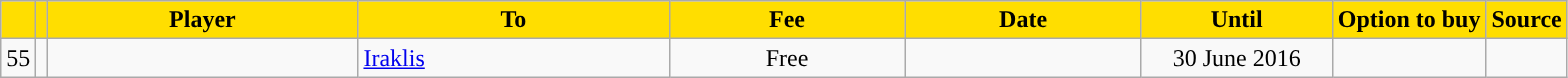<table class="wikitable sortable">
<tr>
<th style="background:#FFDE00"></th>
<th style="background:#FFDE00"></th>
<th width=200 style="background:#FFDE00">Player</th>
<th width=200 style="background:#FFDE00">To</th>
<th width=150 style="background:#FFDE00">Fee</th>
<th width=150 style="background:#FFDE00">Date</th>
<th width=120 style="background:#FFDE00">Until</th>
<th style="background:#FFDE00">Option to buy</th>
<th style="background:#FFDE00">Source</th>
</tr>
<tr>
<td align=center>55</td>
<td align=center></td>
<td></td>
<td> <a href='#'>Iraklis</a></td>
<td align=center>Free</td>
<td align=center></td>
<td align=center>30 June 2016</td>
<td align=center></td>
<td align=center></td>
</tr>
</table>
